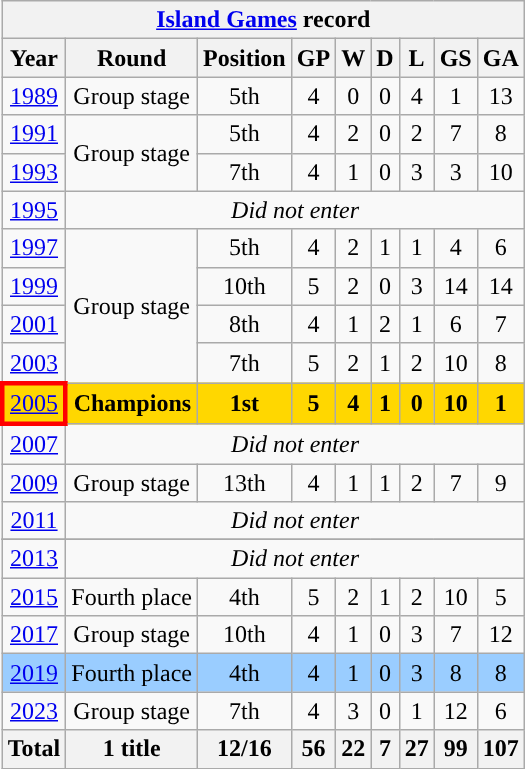<table class="wikitable" style="text-align: center;">
<tr>
<th colspan=9><a href='#'>Island Games</a> record</th>
</tr>
<tr>
<th>Year</th>
<th>Round</th>
<th>Position</th>
<th>GP</th>
<th>W</th>
<th>D</th>
<th>L</th>
<th>GS</th>
<th>GA</th>
</tr>
<tr>
<td> <a href='#'>1989</a></td>
<td>Group stage</td>
<td>5th</td>
<td>4</td>
<td>0</td>
<td>0</td>
<td>4</td>
<td>1</td>
<td>13</td>
</tr>
<tr>
<td> <a href='#'>1991</a></td>
<td rowspan=2>Group stage</td>
<td>5th</td>
<td>4</td>
<td>2</td>
<td>0</td>
<td>2</td>
<td>7</td>
<td>8</td>
</tr>
<tr>
<td> <a href='#'>1993</a></td>
<td>7th</td>
<td>4</td>
<td>1</td>
<td>0</td>
<td>3</td>
<td>3</td>
<td>10</td>
</tr>
<tr>
<td> <a href='#'>1995</a></td>
<td colspan=8><em>Did not enter</em></td>
</tr>
<tr>
<td> <a href='#'>1997</a></td>
<td rowspan=4>Group stage</td>
<td>5th</td>
<td>4</td>
<td>2</td>
<td>1</td>
<td>1</td>
<td>4</td>
<td>6</td>
</tr>
<tr>
<td> <a href='#'>1999</a></td>
<td>10th</td>
<td>5</td>
<td>2</td>
<td>0</td>
<td>3</td>
<td>14</td>
<td>14</td>
</tr>
<tr>
<td> <a href='#'>2001</a></td>
<td>8th</td>
<td>4</td>
<td>1</td>
<td>2</td>
<td>1</td>
<td>6</td>
<td>7</td>
</tr>
<tr>
<td> <a href='#'>2003</a></td>
<td>7th</td>
<td>5</td>
<td>2</td>
<td>1</td>
<td>2</td>
<td>10</td>
<td>8</td>
</tr>
<tr bgcolor=gold>
<td style="border: 3px solid red"> <a href='#'>2005</a></td>
<td><strong>Champions</strong></td>
<td><strong>1st</strong></td>
<td><strong>5</strong></td>
<td><strong>4</strong></td>
<td><strong>1</strong></td>
<td><strong>0</strong></td>
<td><strong>10</strong></td>
<td><strong>1</strong></td>
</tr>
<tr>
<td> <a href='#'>2007</a></td>
<td colspan=8><em>Did not enter</em></td>
</tr>
<tr>
<td> <a href='#'>2009</a></td>
<td>Group stage</td>
<td>13th</td>
<td>4</td>
<td>1</td>
<td>1</td>
<td>2</td>
<td>7</td>
<td>9</td>
</tr>
<tr>
<td> <a href='#'>2011</a></td>
<td colspan=8><em>Did not enter</em></td>
</tr>
<tr style="background:#9acdff;">
</tr>
<tr>
<td> <a href='#'>2013</a></td>
<td colspan=8><em>Did not enter</em></td>
</tr>
<tr>
<td> <a href='#'>2015</a></td>
<td>Fourth place</td>
<td>4th</td>
<td>5</td>
<td>2</td>
<td>1</td>
<td>2</td>
<td>10</td>
<td>5</td>
</tr>
<tr>
<td> <a href='#'>2017</a></td>
<td>Group stage</td>
<td>10th</td>
<td>4</td>
<td>1</td>
<td>0</td>
<td>3</td>
<td>7</td>
<td>12</td>
</tr>
<tr style="background:#9acdff;">
<td> <a href='#'>2019</a></td>
<td>Fourth place</td>
<td>4th</td>
<td>4</td>
<td>1</td>
<td>0</td>
<td>3</td>
<td>8</td>
<td>8</td>
</tr>
<tr>
<td> <a href='#'>2023</a></td>
<td>Group stage</td>
<td>7th</td>
<td>4</td>
<td>3</td>
<td>0</td>
<td>1</td>
<td>12</td>
<td>6</td>
</tr>
<tr>
<th><strong>Total</strong></th>
<th><strong>1 title</strong></th>
<th>12/16</th>
<th><strong>56</strong></th>
<th><strong>22</strong></th>
<th><strong>7</strong></th>
<th><strong>27</strong></th>
<th><strong>99</strong></th>
<th><strong>107</strong></th>
</tr>
</table>
